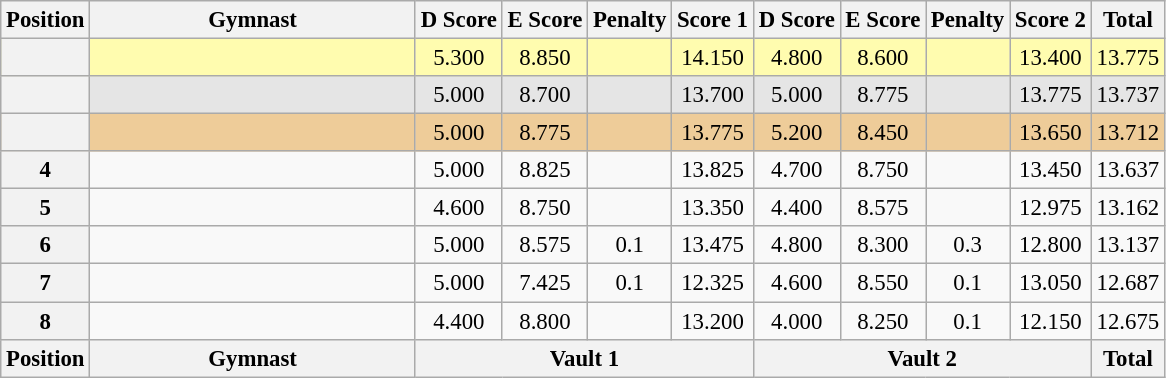<table class="wikitable sortable" style="text-align:center; font-size:95%">
<tr>
<th scope=col>Position</th>
<th scope=col width="210">Gymnast</th>
<th scope=col>D Score</th>
<th scope=col>E Score</th>
<th scope=col>Penalty</th>
<th scope=col>Score 1</th>
<th scope=col>D Score</th>
<th scope=col>E Score</th>
<th scope=col>Penalty</th>
<th scope=col>Score 2</th>
<th scope=col>Total</th>
</tr>
<tr bgcolor=fffcaf>
<th scope=row></th>
<td align="left"></td>
<td>5.300</td>
<td>8.850</td>
<td></td>
<td>14.150</td>
<td>4.800</td>
<td>8.600</td>
<td></td>
<td>13.400</td>
<td>13.775</td>
</tr>
<tr bgcolor=e5e5e5>
<th scope=row></th>
<td align="left"></td>
<td>5.000</td>
<td>8.700</td>
<td></td>
<td>13.700</td>
<td>5.000</td>
<td>8.775</td>
<td></td>
<td>13.775</td>
<td>13.737</td>
</tr>
<tr bgcolor=eecc99>
<th scope=row></th>
<td align="left"></td>
<td>5.000</td>
<td>8.775</td>
<td></td>
<td>13.775</td>
<td>5.200</td>
<td>8.450</td>
<td></td>
<td>13.650</td>
<td>13.712</td>
</tr>
<tr>
<th scope=row>4</th>
<td align="left"></td>
<td>5.000</td>
<td>8.825</td>
<td></td>
<td>13.825</td>
<td>4.700</td>
<td>8.750</td>
<td></td>
<td>13.450</td>
<td>13.637</td>
</tr>
<tr>
<th scope=row>5</th>
<td align="left"></td>
<td>4.600</td>
<td>8.750</td>
<td></td>
<td>13.350</td>
<td>4.400</td>
<td>8.575</td>
<td></td>
<td>12.975</td>
<td>13.162</td>
</tr>
<tr>
<th scope=row>6</th>
<td align="left"></td>
<td>5.000</td>
<td>8.575</td>
<td>0.1</td>
<td>13.475</td>
<td>4.800</td>
<td>8.300</td>
<td>0.3</td>
<td>12.800</td>
<td>13.137</td>
</tr>
<tr>
<th scope=row>7</th>
<td align="left"></td>
<td>5.000</td>
<td>7.425</td>
<td>0.1</td>
<td>12.325</td>
<td>4.600</td>
<td>8.550</td>
<td>0.1</td>
<td>13.050</td>
<td>12.687</td>
</tr>
<tr>
<th scope=row>8</th>
<td align="left"></td>
<td>4.400</td>
<td>8.800</td>
<td></td>
<td>13.200</td>
<td>4.000</td>
<td>8.250</td>
<td>0.1</td>
<td>12.150</td>
<td>12.675</td>
</tr>
<tr class="sortbottom">
<th scope=col>Position</th>
<th scope=col width="210">Gymnast</th>
<th scope=col colspan="4">Vault 1</th>
<th scope=col colspan="4">Vault 2</th>
<th scope=col>Total</th>
</tr>
</table>
